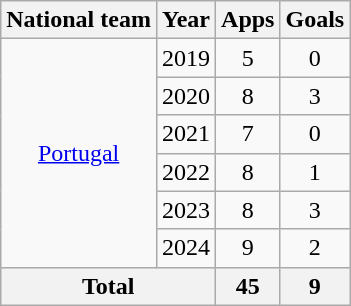<table class="wikitable" style="text-align: center;">
<tr>
<th>National team</th>
<th>Year</th>
<th>Apps</th>
<th>Goals</th>
</tr>
<tr>
<td rowspan="6"><a href='#'>Portugal</a></td>
<td>2019</td>
<td>5</td>
<td>0</td>
</tr>
<tr>
<td>2020</td>
<td>8</td>
<td>3</td>
</tr>
<tr>
<td>2021</td>
<td>7</td>
<td>0</td>
</tr>
<tr>
<td>2022</td>
<td>8</td>
<td>1</td>
</tr>
<tr>
<td>2023</td>
<td>8</td>
<td>3</td>
</tr>
<tr>
<td>2024</td>
<td>9</td>
<td>2</td>
</tr>
<tr>
<th colspan="2">Total</th>
<th>45</th>
<th>9</th>
</tr>
</table>
